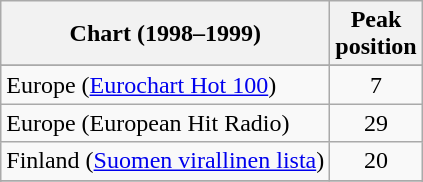<table class="wikitable sortable">
<tr>
<th>Chart (1998–1999)</th>
<th>Peak<br>position</th>
</tr>
<tr>
</tr>
<tr>
</tr>
<tr>
<td>Europe (<a href='#'>Eurochart Hot 100</a>)</td>
<td align="center">7</td>
</tr>
<tr>
<td>Europe (European Hit Radio)</td>
<td align="center">29</td>
</tr>
<tr>
<td>Finland (<a href='#'>Suomen virallinen lista</a>)</td>
<td align="center">20</td>
</tr>
<tr>
</tr>
<tr>
</tr>
<tr>
</tr>
<tr>
</tr>
<tr>
</tr>
<tr>
</tr>
<tr>
</tr>
<tr>
</tr>
<tr>
</tr>
<tr>
</tr>
</table>
